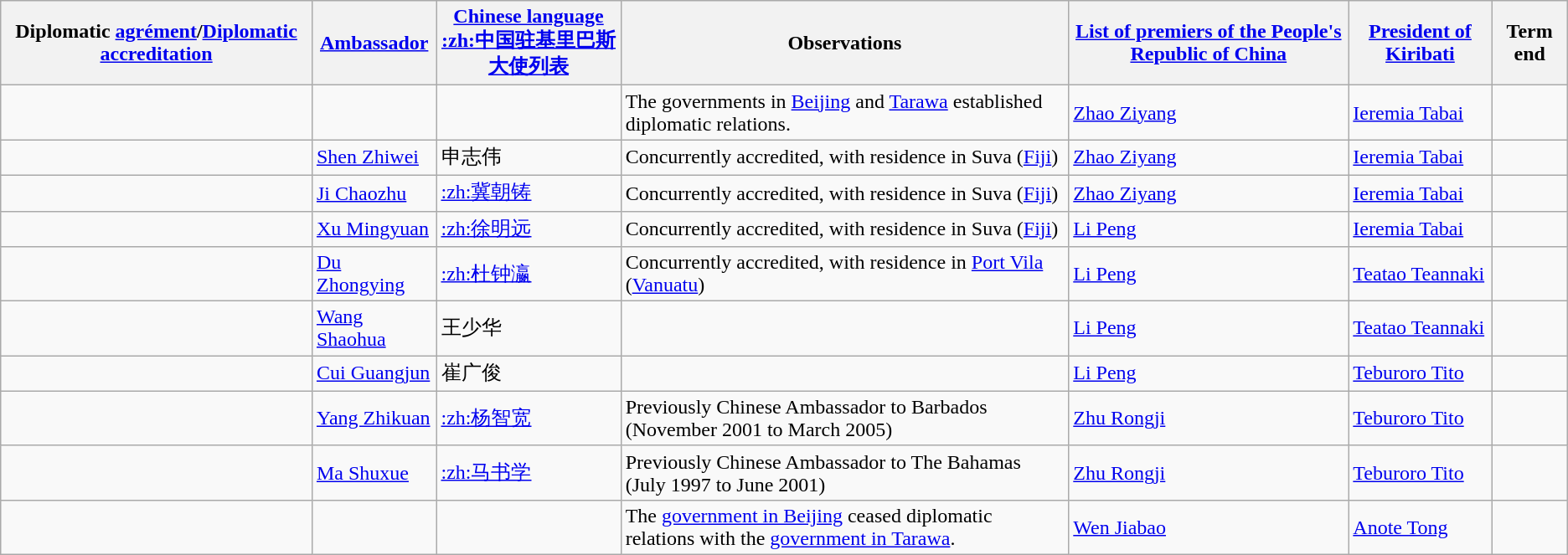<table class="wikitable sortable">
<tr>
<th>Diplomatic <a href='#'>agrément</a>/<a href='#'>Diplomatic accreditation</a></th>
<th><a href='#'>Ambassador</a></th>
<th><a href='#'>Chinese language</a><br><a href='#'>:zh:中国驻基里巴斯大使列表</a></th>
<th>Observations</th>
<th><a href='#'>List of premiers of the People's Republic of China</a></th>
<th><a href='#'>President of Kiribati</a></th>
<th>Term end</th>
</tr>
<tr>
<td></td>
<td></td>
<td></td>
<td>The governments in <a href='#'>Beijing</a> and <a href='#'>Tarawa</a> established diplomatic relations.</td>
<td><a href='#'>Zhao Ziyang</a></td>
<td><a href='#'>Ieremia Tabai</a></td>
<td></td>
</tr>
<tr>
<td></td>
<td><a href='#'>Shen Zhiwei</a></td>
<td>申志伟</td>
<td>Concurrently accredited, with residence in Suva (<a href='#'>Fiji</a>)</td>
<td><a href='#'>Zhao Ziyang</a></td>
<td><a href='#'>Ieremia Tabai</a></td>
<td></td>
</tr>
<tr>
<td></td>
<td><a href='#'>Ji Chaozhu</a></td>
<td><a href='#'>:zh:冀朝铸</a></td>
<td>Concurrently accredited, with residence in Suva (<a href='#'>Fiji</a>)</td>
<td><a href='#'>Zhao Ziyang</a></td>
<td><a href='#'>Ieremia Tabai</a></td>
<td></td>
</tr>
<tr>
<td></td>
<td><a href='#'>Xu Mingyuan</a></td>
<td><a href='#'>:zh:徐明远</a></td>
<td>Concurrently accredited, with residence in Suva (<a href='#'>Fiji</a>)</td>
<td><a href='#'>Li Peng</a></td>
<td><a href='#'>Ieremia Tabai</a></td>
<td></td>
</tr>
<tr>
<td></td>
<td><a href='#'>Du Zhongying</a></td>
<td><a href='#'>:zh:杜钟瀛</a></td>
<td>Concurrently accredited, with residence in <a href='#'>Port Vila</a> (<a href='#'>Vanuatu</a>)</td>
<td><a href='#'>Li Peng</a></td>
<td><a href='#'>Teatao Teannaki</a></td>
<td></td>
</tr>
<tr>
<td></td>
<td><a href='#'>Wang Shaohua</a></td>
<td>王少华　　</td>
<td></td>
<td><a href='#'>Li Peng</a></td>
<td><a href='#'>Teatao Teannaki</a></td>
<td></td>
</tr>
<tr>
<td></td>
<td><a href='#'>Cui Guangjun</a></td>
<td>崔广俊　　</td>
<td></td>
<td><a href='#'>Li Peng</a></td>
<td><a href='#'>Teburoro Tito</a></td>
<td></td>
</tr>
<tr>
<td></td>
<td><a href='#'>Yang Zhikuan</a></td>
<td><a href='#'>:zh:杨智宽</a></td>
<td>Previously Chinese Ambassador to Barbados (November 2001 to March 2005)</td>
<td><a href='#'>Zhu Rongji</a></td>
<td><a href='#'>Teburoro Tito</a></td>
<td></td>
</tr>
<tr>
<td></td>
<td><a href='#'>Ma Shuxue</a></td>
<td><a href='#'>:zh:马书学</a></td>
<td>Previously Chinese Ambassador to The Bahamas (July 1997 to June 2001)</td>
<td><a href='#'>Zhu Rongji</a></td>
<td><a href='#'>Teburoro Tito</a></td>
<td></td>
</tr>
<tr>
<td></td>
<td></td>
<td></td>
<td>The <a href='#'>government in Beijing</a> ceased diplomatic relations with the <a href='#'>government in Tarawa</a>.</td>
<td><a href='#'>Wen Jiabao</a></td>
<td><a href='#'>Anote Tong</a></td>
<td></td>
</tr>
</table>
